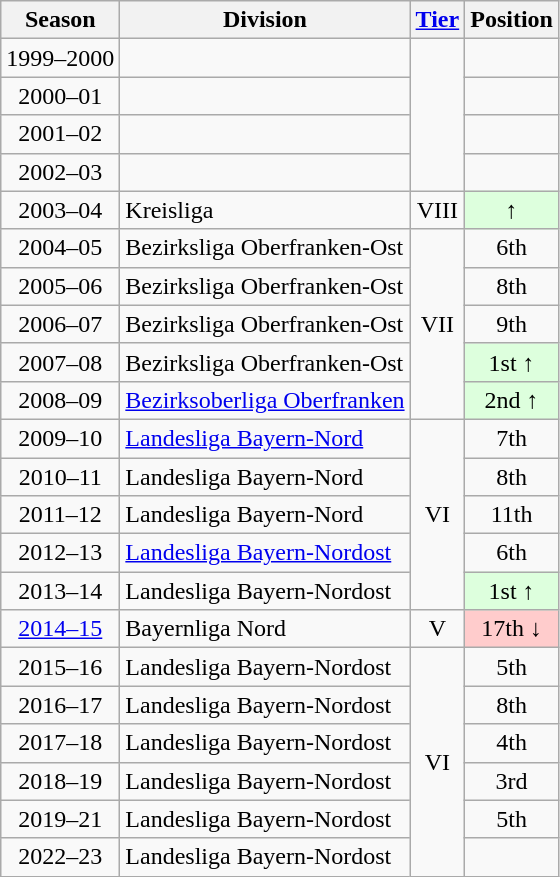<table class="wikitable">
<tr>
<th>Season</th>
<th>Division</th>
<th><a href='#'>Tier</a></th>
<th>Position</th>
</tr>
<tr align="center">
<td>1999–2000</td>
<td align="left"></td>
<td rowspan=4></td>
<td></td>
</tr>
<tr align="center">
<td>2000–01</td>
<td align="left"></td>
<td></td>
</tr>
<tr align="center">
<td>2001–02</td>
<td align="left"></td>
<td></td>
</tr>
<tr align="center">
<td>2002–03</td>
<td align="left"></td>
<td></td>
</tr>
<tr align="center">
<td>2003–04</td>
<td align="left">Kreisliga</td>
<td>VIII</td>
<td bgcolor="#ddffdd">↑</td>
</tr>
<tr align="center">
<td>2004–05</td>
<td align="left">Bezirksliga Oberfranken-Ost</td>
<td rowspan=5>VII</td>
<td>6th</td>
</tr>
<tr align="center">
<td>2005–06</td>
<td align="left">Bezirksliga Oberfranken-Ost</td>
<td>8th</td>
</tr>
<tr align="center">
<td>2006–07</td>
<td align="left">Bezirksliga Oberfranken-Ost</td>
<td>9th</td>
</tr>
<tr align="center">
<td>2007–08</td>
<td align="left">Bezirksliga Oberfranken-Ost</td>
<td bgcolor="#ddffdd">1st ↑</td>
</tr>
<tr align="center">
<td>2008–09</td>
<td align="left"><a href='#'>Bezirksoberliga Oberfranken</a></td>
<td bgcolor="#ddffdd">2nd ↑</td>
</tr>
<tr align="center">
<td>2009–10</td>
<td align="left"><a href='#'>Landesliga Bayern-Nord</a></td>
<td rowspan=5>VI</td>
<td>7th</td>
</tr>
<tr align="center">
<td>2010–11</td>
<td align="left">Landesliga Bayern-Nord</td>
<td>8th</td>
</tr>
<tr align="center">
<td>2011–12</td>
<td align="left">Landesliga Bayern-Nord</td>
<td>11th</td>
</tr>
<tr align="center">
<td>2012–13</td>
<td align="left"><a href='#'>Landesliga Bayern-Nordost</a></td>
<td>6th</td>
</tr>
<tr align="center">
<td>2013–14</td>
<td align="left">Landesliga Bayern-Nordost</td>
<td bgcolor="#ddffdd">1st ↑</td>
</tr>
<tr align="center">
<td><a href='#'>2014–15</a></td>
<td align="left">Bayernliga Nord</td>
<td>V</td>
<td bgcolor="#ffcccc">17th ↓</td>
</tr>
<tr align="center">
<td>2015–16</td>
<td align="left">Landesliga Bayern-Nordost</td>
<td rowspan=6>VI</td>
<td>5th</td>
</tr>
<tr align="center">
<td>2016–17</td>
<td align="left">Landesliga Bayern-Nordost</td>
<td>8th</td>
</tr>
<tr align="center">
<td>2017–18</td>
<td align="left">Landesliga Bayern-Nordost</td>
<td>4th</td>
</tr>
<tr align="center">
<td>2018–19</td>
<td align="left">Landesliga Bayern-Nordost</td>
<td>3rd</td>
</tr>
<tr align="center">
<td>2019–21</td>
<td align="left">Landesliga Bayern-Nordost</td>
<td>5th</td>
</tr>
<tr align="center">
<td>2022–23</td>
<td align="left">Landesliga Bayern-Nordost</td>
<td></td>
</tr>
</table>
